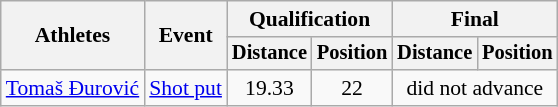<table class=wikitable style="font-size:90%">
<tr>
<th rowspan="2">Athletes</th>
<th rowspan="2">Event</th>
<th colspan="2">Qualification</th>
<th colspan="2">Final</th>
</tr>
<tr style="font-size:95%">
<th>Distance</th>
<th>Position</th>
<th>Distance</th>
<th>Position</th>
</tr>
<tr>
<td><a href='#'>Tomaš Đurović</a></td>
<td><a href='#'>Shot put</a></td>
<td align=center>19.33</td>
<td align=center>22</td>
<td align=center colspan=2>did not advance</td>
</tr>
</table>
